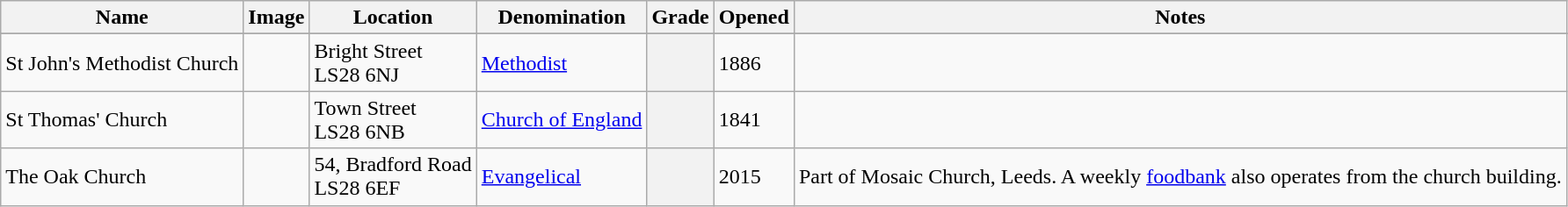<table class="wikitable sortable">
<tr>
<th>Name</th>
<th class="unsortable">Image</th>
<th>Location</th>
<th>Denomination</th>
<th>Grade</th>
<th>Opened</th>
<th class="unsortable">Notes</th>
</tr>
<tr>
</tr>
<tr>
<td>St John's Methodist Church</td>
<td></td>
<td>Bright Street<br>LS28 6NJ</td>
<td><a href='#'>Methodist</a></td>
<th></th>
<td>1886</td>
<td></td>
</tr>
<tr>
<td>St Thomas' Church</td>
<td></td>
<td>Town Street<br>LS28 6NB</td>
<td><a href='#'>Church of England</a></td>
<th></th>
<td>1841</td>
<td></td>
</tr>
<tr>
<td>The Oak Church </td>
<td></td>
<td>54, Bradford Road<br>LS28 6EF</td>
<td><a href='#'>Evangelical</a></td>
<th></th>
<td>2015</td>
<td>Part of Mosaic Church, Leeds. A weekly <a href='#'>foodbank</a> also operates from the church building.</td>
</tr>
</table>
